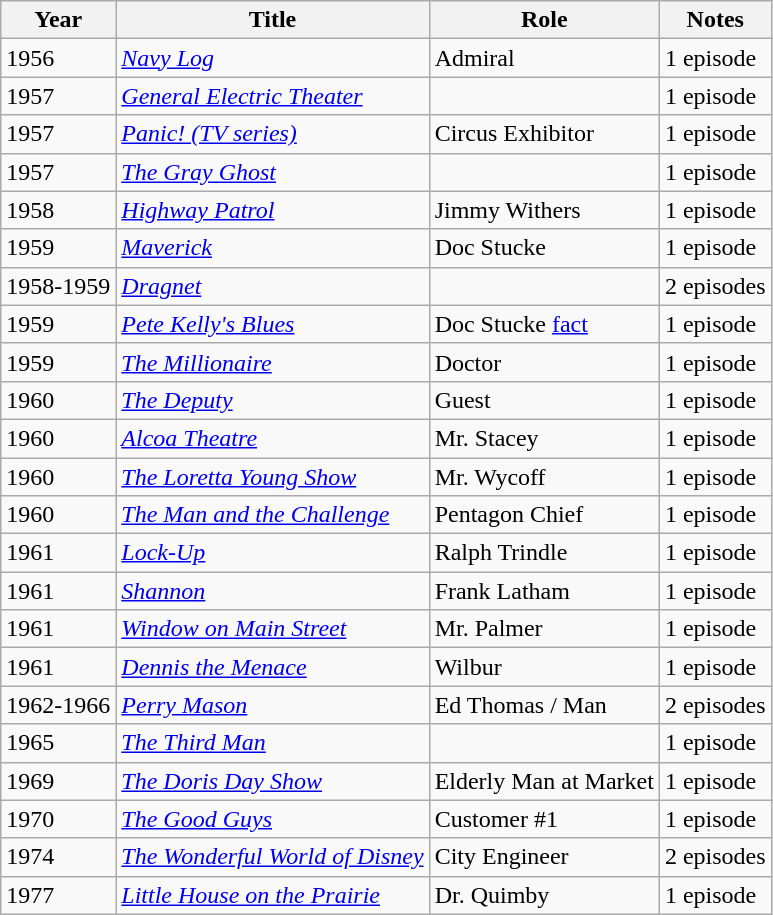<table class="wikitable sortable">
<tr>
<th>Year</th>
<th>Title</th>
<th>Role</th>
<th class="unsortable">Notes</th>
</tr>
<tr>
<td>1956</td>
<td><em><a href='#'>Navy Log</a></em></td>
<td>Admiral</td>
<td>1 episode</td>
</tr>
<tr>
<td>1957</td>
<td><em><a href='#'>General Electric Theater</a></em></td>
<td></td>
<td>1 episode</td>
</tr>
<tr>
<td>1957</td>
<td><em><a href='#'>Panic! (TV series)</a></em></td>
<td>Circus Exhibitor</td>
<td>1 episode</td>
</tr>
<tr>
<td>1957</td>
<td><em><a href='#'>The Gray Ghost</a></em></td>
<td></td>
<td>1 episode</td>
</tr>
<tr>
<td>1958</td>
<td><em><a href='#'>Highway Patrol</a></em></td>
<td>Jimmy Withers</td>
<td>1 episode</td>
</tr>
<tr>
<td>1959</td>
<td><em><a href='#'>Maverick</a></em></td>
<td>Doc Stucke</td>
<td>1 episode</td>
</tr>
<tr>
<td>1958-1959</td>
<td><em><a href='#'>Dragnet</a></em></td>
<td></td>
<td>2 episodes</td>
</tr>
<tr>
<td>1959</td>
<td><em><a href='#'>Pete Kelly's Blues</a></em></td>
<td>Doc Stucke <a href='#'>fact</a></td>
<td>1 episode</td>
</tr>
<tr>
<td>1959</td>
<td><em><a href='#'>The Millionaire</a></em></td>
<td>Doctor</td>
<td>1 episode</td>
</tr>
<tr>
<td>1960</td>
<td><em><a href='#'>The Deputy</a></em></td>
<td>Guest</td>
<td>1 episode</td>
</tr>
<tr>
<td>1960</td>
<td><em><a href='#'>Alcoa Theatre</a></em></td>
<td>Mr. Stacey</td>
<td>1 episode</td>
</tr>
<tr>
<td>1960</td>
<td><em><a href='#'>The Loretta Young Show</a></em></td>
<td>Mr. Wycoff</td>
<td>1 episode</td>
</tr>
<tr>
<td>1960</td>
<td><em><a href='#'>The Man and the Challenge</a></em></td>
<td>Pentagon Chief</td>
<td>1 episode</td>
</tr>
<tr>
<td>1961</td>
<td><em><a href='#'>Lock-Up</a></em></td>
<td>Ralph Trindle</td>
<td>1 episode</td>
</tr>
<tr>
<td>1961</td>
<td><em><a href='#'>Shannon</a></em></td>
<td>Frank Latham</td>
<td>1 episode</td>
</tr>
<tr>
<td>1961</td>
<td><em><a href='#'>Window on Main Street</a></em></td>
<td>Mr. Palmer</td>
<td>1 episode</td>
</tr>
<tr>
<td>1961</td>
<td><em><a href='#'>Dennis the Menace</a></em></td>
<td>Wilbur</td>
<td>1 episode</td>
</tr>
<tr>
<td>1962-1966</td>
<td><em><a href='#'>Perry Mason</a></em></td>
<td>Ed Thomas / Man</td>
<td>2 episodes</td>
</tr>
<tr>
<td>1965</td>
<td><em><a href='#'>The Third Man</a></em></td>
<td></td>
<td>1 episode</td>
</tr>
<tr>
<td>1969</td>
<td><em><a href='#'>The Doris Day Show</a></em></td>
<td>Elderly Man at Market</td>
<td>1 episode</td>
</tr>
<tr>
<td>1970</td>
<td><em><a href='#'>The Good Guys</a></em></td>
<td>Customer #1</td>
<td>1 episode</td>
</tr>
<tr>
<td>1974</td>
<td><em><a href='#'>The Wonderful World of Disney</a></em></td>
<td>City Engineer</td>
<td>2 episodes</td>
</tr>
<tr>
<td>1977</td>
<td><em><a href='#'>Little House on the Prairie</a></em></td>
<td>Dr. Quimby</td>
<td>1 episode</td>
</tr>
</table>
